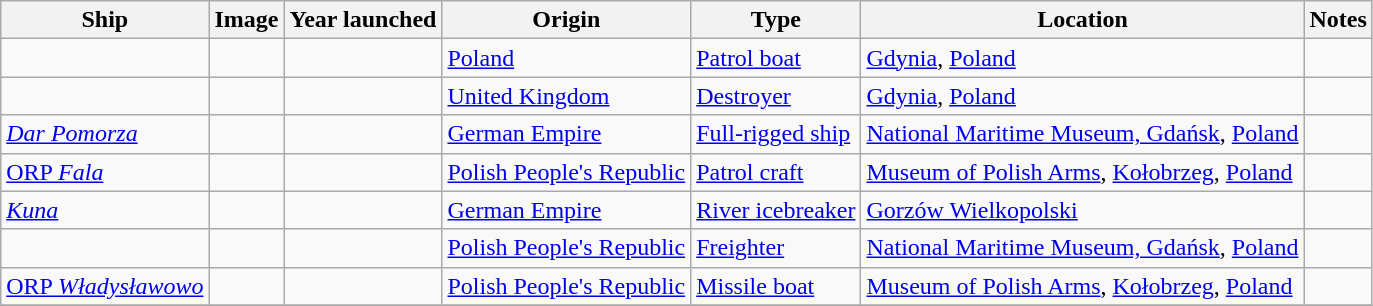<table class="wikitable sortable">
<tr>
<th>Ship</th>
<th>Image</th>
<th>Year launched</th>
<th>Origin</th>
<th>Type</th>
<th>Location</th>
<th>Notes</th>
</tr>
<tr>
<td data-sort-value="Batory"></td>
<td></td>
<td></td>
<td> <a href='#'>Poland</a></td>
<td><a href='#'>Patrol boat</a></td>
<td><a href='#'>Gdynia</a>, <a href='#'>Poland</a><br><small></small></td>
<td></td>
</tr>
<tr>
<td data-sort-value="Błyskawica"></td>
<td></td>
<td></td>
<td> <a href='#'>United Kingdom</a></td>
<td><a href='#'>Destroyer</a></td>
<td><a href='#'>Gdynia</a>, <a href='#'>Poland</a><br><small></small></td>
<td></td>
</tr>
<tr>
<td data-sort-value=Dar Pomorza><em><a href='#'>Dar Pomorza</a></em></td>
<td></td>
<td></td>
<td> <a href='#'>German Empire</a></td>
<td><a href='#'>Full-rigged ship</a></td>
<td><a href='#'>National Maritime Museum, Gdańsk</a>, <a href='#'>Poland</a><br><small></small></td>
<td></td>
</tr>
<tr>
<td data-sort-value=Fala><a href='#'>ORP <em>Fala</em></a></td>
<td></td>
<td></td>
<td> <a href='#'>Polish People's Republic</a></td>
<td><a href='#'>Patrol craft</a></td>
<td><a href='#'>Museum of Polish Arms</a>, <a href='#'>Kołobrzeg</a>, <a href='#'>Poland</a><br><small></small></td>
<td></td>
</tr>
<tr>
<td data-sort-value=Kuna><a href='#'><em>Kuna</em></a></td>
<td></td>
<td></td>
<td> <a href='#'>German Empire</a></td>
<td><a href='#'>River icebreaker</a></td>
<td><a href='#'>Gorzów Wielkopolski</a><br><small></small></td>
<td></td>
</tr>
<tr>
<td data-sort-value=Soldek></td>
<td></td>
<td></td>
<td> <a href='#'>Polish People's Republic</a></td>
<td><a href='#'>Freighter</a></td>
<td><a href='#'>National Maritime Museum, Gdańsk</a>, <a href='#'>Poland</a><br><small></small></td>
<td></td>
</tr>
<tr>
<td data-sort-value=Władysławowo><a href='#'>ORP <em>Władysławowo</em></a></td>
<td></td>
<td></td>
<td> <a href='#'>Polish People's Republic</a></td>
<td><a href='#'>Missile boat</a></td>
<td><a href='#'>Museum of Polish Arms</a>, <a href='#'>Kołobrzeg</a>, <a href='#'>Poland</a><br><small></small></td>
<td></td>
</tr>
<tr>
</tr>
</table>
